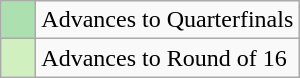<table class="wikitable">
<tr>
<td style="background: #ACE1AF;">    </td>
<td>Advances to Quarterfinals</td>
</tr>
<tr>
<td style="background: #D0F0C0;">    </td>
<td>Advances to Round of 16</td>
</tr>
</table>
